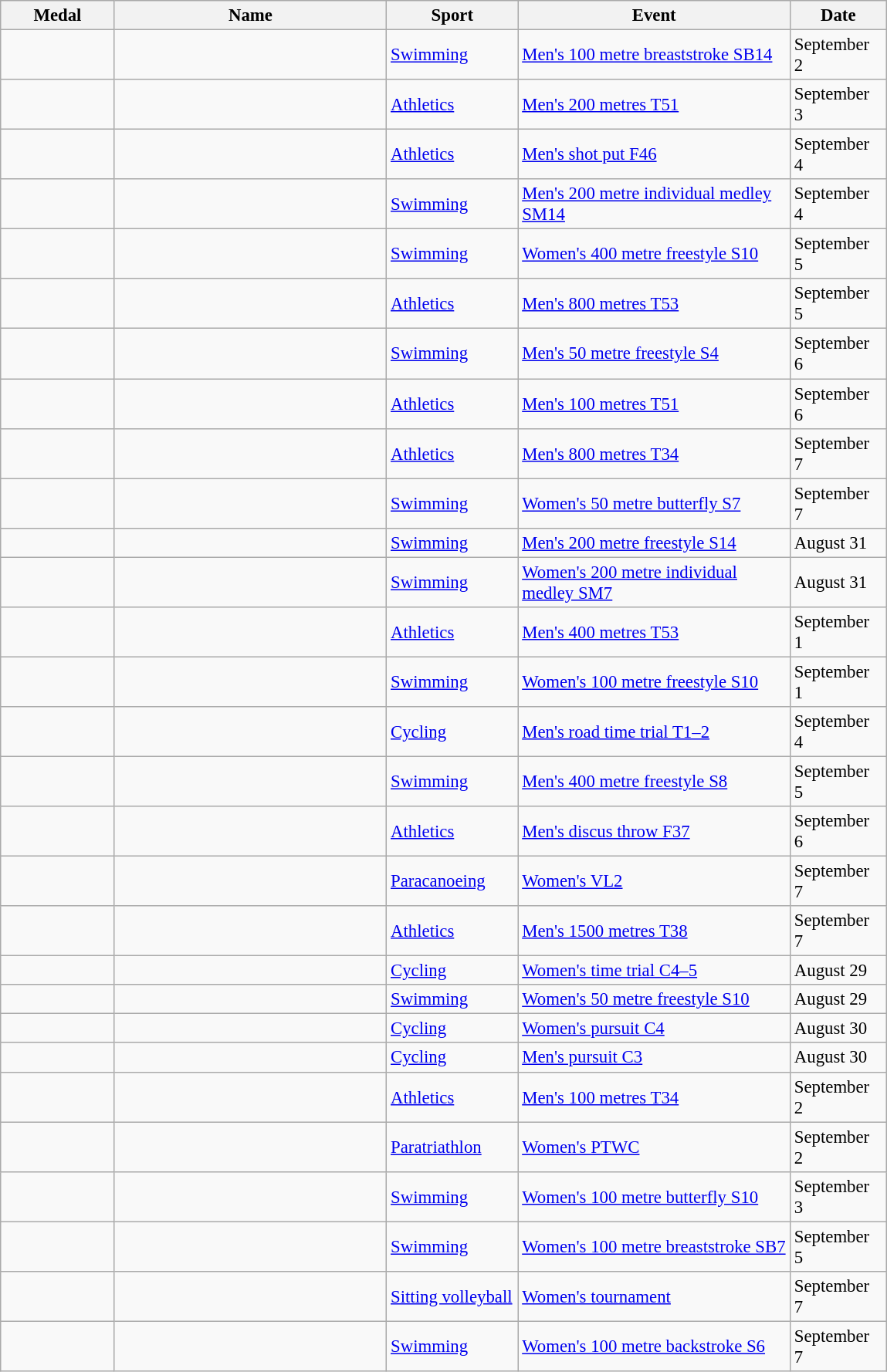<table class="wikitable sortable" style="font-size:95%">
<tr>
<th style="width:6em">Medal</th>
<th style="width:15em">Name</th>
<th style="width:7em">Sport</th>
<th style="width:15em">Event</th>
<th style="width:5em">Date</th>
</tr>
<tr>
<td></td>
<td></td>
<td><a href='#'>Swimming</a></td>
<td><a href='#'>Men's 100 metre breaststroke SB14</a></td>
<td>September 2</td>
</tr>
<tr>
<td></td>
<td></td>
<td><a href='#'>Athletics</a></td>
<td><a href='#'>Men's 200 metres T51</a></td>
<td>September 3</td>
</tr>
<tr>
<td></td>
<td></td>
<td><a href='#'>Athletics</a></td>
<td><a href='#'>Men's shot put F46</a></td>
<td>September 4</td>
</tr>
<tr>
<td></td>
<td></td>
<td><a href='#'>Swimming</a></td>
<td><a href='#'>Men's 200 metre individual medley SM14</a></td>
<td>September 4</td>
</tr>
<tr>
<td></td>
<td></td>
<td><a href='#'>Swimming</a></td>
<td><a href='#'>Women's 400 metre freestyle S10</a></td>
<td>September 5</td>
</tr>
<tr>
<td></td>
<td></td>
<td><a href='#'>Athletics</a></td>
<td><a href='#'>Men's 800 metres T53</a></td>
<td>September 5</td>
</tr>
<tr>
<td></td>
<td></td>
<td><a href='#'>Swimming</a></td>
<td><a href='#'>Men's 50 metre freestyle S4</a></td>
<td>September 6</td>
</tr>
<tr>
<td></td>
<td></td>
<td><a href='#'>Athletics</a></td>
<td><a href='#'>Men's 100 metres T51</a></td>
<td>September 6</td>
</tr>
<tr>
<td></td>
<td></td>
<td><a href='#'>Athletics</a></td>
<td><a href='#'>Men's 800 metres T34</a></td>
<td>September 7</td>
</tr>
<tr>
<td></td>
<td></td>
<td><a href='#'>Swimming</a></td>
<td><a href='#'>Women's 50 metre butterfly S7</a></td>
<td>September 7</td>
</tr>
<tr>
<td></td>
<td></td>
<td><a href='#'>Swimming</a></td>
<td><a href='#'>Men's 200 metre freestyle S14</a></td>
<td>August 31</td>
</tr>
<tr>
<td></td>
<td></td>
<td><a href='#'>Swimming</a></td>
<td><a href='#'>Women's 200 metre individual medley SM7</a></td>
<td>August 31</td>
</tr>
<tr>
<td></td>
<td></td>
<td><a href='#'>Athletics</a></td>
<td><a href='#'>Men's 400 metres T53</a></td>
<td>September 1</td>
</tr>
<tr>
<td></td>
<td></td>
<td><a href='#'>Swimming</a></td>
<td><a href='#'>Women's 100 metre freestyle S10</a></td>
<td>September 1</td>
</tr>
<tr>
<td></td>
<td></td>
<td><a href='#'>Cycling</a></td>
<td><a href='#'>Men's road time trial T1–2</a></td>
<td>September 4</td>
</tr>
<tr>
<td></td>
<td></td>
<td><a href='#'>Swimming</a></td>
<td><a href='#'>Men's 400 metre freestyle S8</a></td>
<td>September 5</td>
</tr>
<tr>
<td></td>
<td></td>
<td><a href='#'>Athletics</a></td>
<td><a href='#'>Men's discus throw F37</a></td>
<td>September 6</td>
</tr>
<tr>
<td></td>
<td></td>
<td><a href='#'>Paracanoeing</a></td>
<td><a href='#'>Women's VL2</a></td>
<td>September 7</td>
</tr>
<tr>
<td></td>
<td></td>
<td><a href='#'>Athletics</a></td>
<td><a href='#'>Men's 1500 metres T38</a></td>
<td>September 7</td>
</tr>
<tr>
<td></td>
<td></td>
<td><a href='#'>Cycling</a></td>
<td><a href='#'>Women's time trial C4–5</a></td>
<td>August 29</td>
</tr>
<tr>
<td></td>
<td></td>
<td><a href='#'>Swimming</a></td>
<td><a href='#'>Women's 50 metre freestyle S10</a></td>
<td>August 29</td>
</tr>
<tr>
<td></td>
<td></td>
<td><a href='#'>Cycling</a></td>
<td><a href='#'>Women's pursuit C4</a></td>
<td>August 30</td>
</tr>
<tr>
<td></td>
<td></td>
<td><a href='#'>Cycling</a></td>
<td><a href='#'>Men's pursuit C3</a></td>
<td>August 30</td>
</tr>
<tr>
<td></td>
<td></td>
<td><a href='#'>Athletics</a></td>
<td><a href='#'>Men's 100 metres T34</a></td>
<td>September 2</td>
</tr>
<tr>
<td></td>
<td></td>
<td><a href='#'>Paratriathlon</a></td>
<td><a href='#'>Women's PTWC</a></td>
<td>September 2</td>
</tr>
<tr>
<td></td>
<td></td>
<td><a href='#'>Swimming</a></td>
<td><a href='#'>Women's 100 metre butterfly S10</a></td>
<td>September 3</td>
</tr>
<tr>
<td></td>
<td></td>
<td><a href='#'>Swimming</a></td>
<td><a href='#'>Women's 100 metre breaststroke SB7</a></td>
<td>September 5</td>
</tr>
<tr>
<td></td>
<td><br></td>
<td><a href='#'>Sitting volleyball</a></td>
<td><a href='#'>Women's tournament</a></td>
<td>September 7</td>
</tr>
<tr>
<td></td>
<td></td>
<td><a href='#'>Swimming</a></td>
<td><a href='#'>Women's 100 metre backstroke S6</a></td>
<td>September 7</td>
</tr>
</table>
